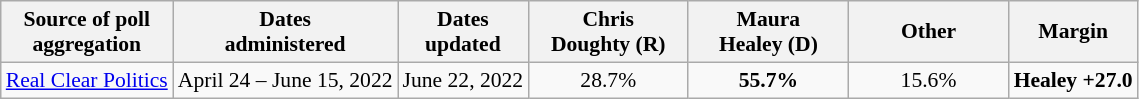<table class="wikitable sortable" style="text-align:center;font-size:90%;line-height:17px">
<tr>
<th>Source of poll<br>aggregation</th>
<th>Dates<br>administered</th>
<th>Dates<br>updated</th>
<th style="width:100px;">Chris<br>Doughty (R)</th>
<th style="width:100px;">Maura<br>Healey (D)</th>
<th style="width:100px;">Other<br></th>
<th>Margin</th>
</tr>
<tr>
<td><a href='#'>Real Clear Politics</a></td>
<td>April 24 – June 15, 2022</td>
<td>June 22, 2022</td>
<td>28.7%</td>
<td><strong>55.7%</strong></td>
<td>15.6%</td>
<td><strong>Healey +27.0</strong></td>
</tr>
</table>
